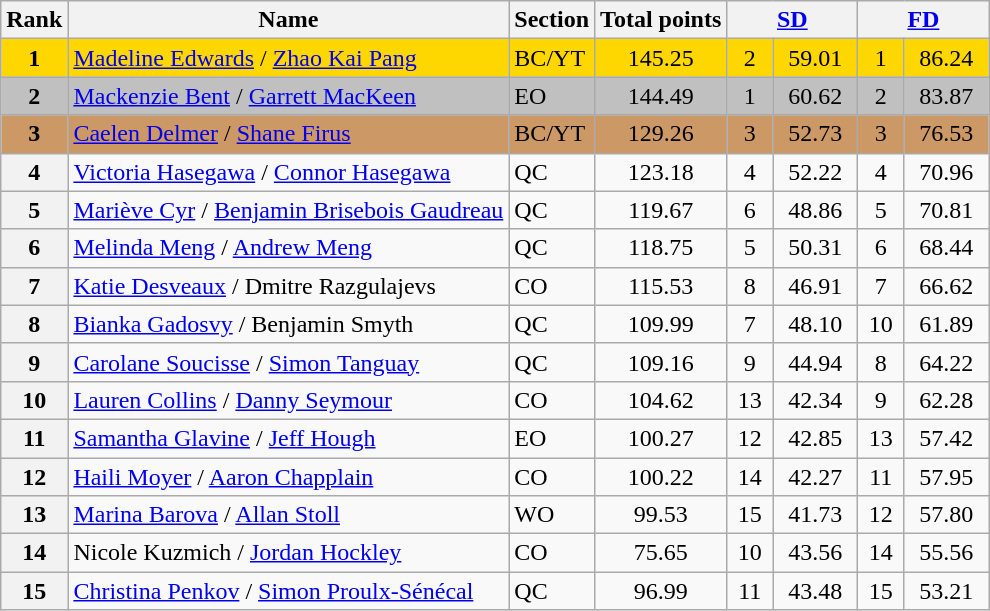<table class="wikitable sortable">
<tr>
<th>Rank</th>
<th>Name</th>
<th>Section</th>
<th>Total points</th>
<th colspan="2" width="80px"><a href='#'>SD</a></th>
<th colspan="2" width="80px"><a href='#'>FD</a></th>
</tr>
<tr bgcolor="gold">
<td align="center"><strong>1</strong></td>
<td><a href='#'>Madeline Edwards</a> / <a href='#'>Zhao Kai Pang</a></td>
<td>BC/YT</td>
<td align="center">145.25</td>
<td align="center">2</td>
<td align="center">59.01</td>
<td align="center">1</td>
<td align="center">86.24</td>
</tr>
<tr bgcolor="silver">
<td align="center"><strong>2</strong></td>
<td><a href='#'>Mackenzie Bent</a> / <a href='#'>Garrett MacKeen</a></td>
<td>EO</td>
<td align="center">144.49</td>
<td align="center">1</td>
<td align="center">60.62</td>
<td align="center">2</td>
<td align="center">83.87</td>
</tr>
<tr bgcolor="cc9966">
<td align="center"><strong>3</strong></td>
<td><a href='#'>Caelen Delmer</a> / <a href='#'>Shane Firus</a></td>
<td>BC/YT</td>
<td align="center">129.26</td>
<td align="center">3</td>
<td align="center">52.73</td>
<td align="center">3</td>
<td align="center">76.53</td>
</tr>
<tr>
<th>4</th>
<td><a href='#'>Victoria Hasegawa</a> / <a href='#'>Connor Hasegawa</a></td>
<td>QC</td>
<td align="center">123.18</td>
<td align="center">4</td>
<td align="center">52.22</td>
<td align="center">4</td>
<td align="center">70.96</td>
</tr>
<tr>
<th>5</th>
<td><a href='#'>Mariève Cyr</a> / <a href='#'>Benjamin Brisebois Gaudreau</a></td>
<td>QC</td>
<td align="center">119.67</td>
<td align="center">6</td>
<td align="center">48.86</td>
<td align="center">5</td>
<td align="center">70.81</td>
</tr>
<tr>
<th>6</th>
<td><a href='#'>Melinda Meng</a> / <a href='#'>Andrew Meng</a></td>
<td>QC</td>
<td align="center">118.75</td>
<td align="center">5</td>
<td align="center">50.31</td>
<td align="center">6</td>
<td align="center">68.44</td>
</tr>
<tr>
<th>7</th>
<td><a href='#'>Katie Desveaux</a> / Dmitre Razgulajevs</td>
<td>CO</td>
<td align="center">115.53</td>
<td align="center">8</td>
<td align="center">46.91</td>
<td align="center">7</td>
<td align="center">66.62</td>
</tr>
<tr>
<th>8</th>
<td><a href='#'>Bianka Gadosvy</a> / Benjamin Smyth</td>
<td>QC</td>
<td align="center">109.99</td>
<td align="center">7</td>
<td align="center">48.10</td>
<td align="center">10</td>
<td align="center">61.89</td>
</tr>
<tr>
<th>9</th>
<td><a href='#'>Carolane Soucisse</a> / <a href='#'>Simon Tanguay</a></td>
<td>QC</td>
<td align="center">109.16</td>
<td align="center">9</td>
<td align="center">44.94</td>
<td align="center">8</td>
<td align="center">64.22</td>
</tr>
<tr>
<th>10</th>
<td><a href='#'>Lauren Collins</a> / <a href='#'>Danny Seymour</a></td>
<td>CO</td>
<td align="center">104.62</td>
<td align="center">13</td>
<td align="center">42.34</td>
<td align="center">9</td>
<td align="center">62.28</td>
</tr>
<tr>
<th>11</th>
<td><a href='#'>Samantha Glavine</a> / <a href='#'>Jeff Hough</a></td>
<td>EO</td>
<td align="center">100.27</td>
<td align="center">12</td>
<td align="center">42.85</td>
<td align="center">13</td>
<td align="center">57.42</td>
</tr>
<tr>
<th>12</th>
<td><a href='#'>Haili Moyer</a> / <a href='#'>Aaron Chapplain</a></td>
<td>CO</td>
<td align="center">100.22</td>
<td align="center">14</td>
<td align="center">42.27</td>
<td align="center">11</td>
<td align="center">57.95</td>
</tr>
<tr>
<th>13</th>
<td><a href='#'>Marina Barova</a> / <a href='#'>Allan Stoll</a></td>
<td>WO</td>
<td align="center">99.53</td>
<td align="center">15</td>
<td align="center">41.73</td>
<td align="center">12</td>
<td align="center">57.80</td>
</tr>
<tr>
<th>14</th>
<td>Nicole Kuzmich / <a href='#'>Jordan Hockley</a></td>
<td>CO</td>
<td align="center">75.65</td>
<td align="center">10</td>
<td align="center">43.56</td>
<td align="center">14</td>
<td align="center">55.56</td>
</tr>
<tr>
<th>15</th>
<td><a href='#'>Christina Penkov</a> / <a href='#'>Simon Proulx-Sénécal</a></td>
<td>QC</td>
<td align="center">96.99</td>
<td align="center">11</td>
<td align="center">43.48</td>
<td align="center">15</td>
<td align="center">53.21</td>
</tr>
</table>
